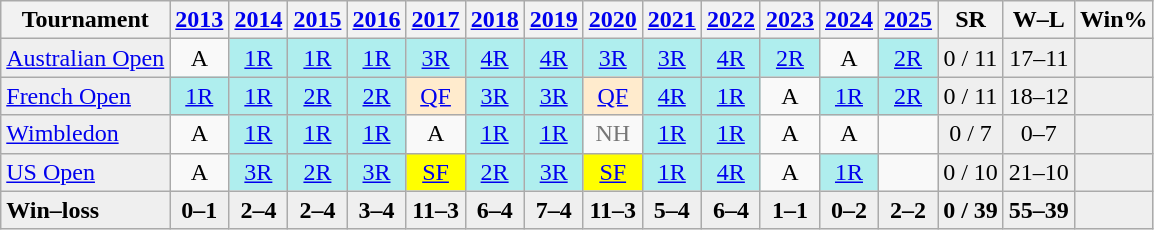<table class="wikitable" style="text-align:center">
<tr>
<th>Tournament</th>
<th><a href='#'>2013</a></th>
<th><a href='#'>2014</a></th>
<th><a href='#'>2015</a></th>
<th><a href='#'>2016</a></th>
<th><a href='#'>2017</a></th>
<th><a href='#'>2018</a></th>
<th><a href='#'>2019</a></th>
<th><a href='#'>2020</a></th>
<th><a href='#'>2021</a></th>
<th><a href='#'>2022</a></th>
<th><a href='#'>2023</a></th>
<th><a href='#'>2024</a></th>
<th><a href='#'>2025</a></th>
<th>SR</th>
<th>W–L</th>
<th>Win%</th>
</tr>
<tr>
<td bgcolor="efefef" align="left"><a href='#'>Australian Open</a></td>
<td>A</td>
<td bgcolor="afeeee"><a href='#'>1R</a></td>
<td bgcolor="afeeee"><a href='#'>1R</a></td>
<td bgcolor="afeeee"><a href='#'>1R</a></td>
<td bgcolor="afeeee"><a href='#'>3R</a></td>
<td bgcolor="afeeee"><a href='#'>4R</a></td>
<td bgcolor="afeeee"><a href='#'>4R</a></td>
<td bgcolor="afeeee"><a href='#'>3R</a></td>
<td bgcolor="afeeee"><a href='#'>3R</a></td>
<td bgcolor="afeeee"><a href='#'>4R</a></td>
<td bgcolor="afeeee"><a href='#'>2R</a></td>
<td>A</td>
<td bgcolor="afeeee"><a href='#'>2R</a></td>
<td bgcolor="efefef">0 / 11</td>
<td bgcolor="efefef">17–11</td>
<td bgcolor="efefef"></td>
</tr>
<tr>
<td bgcolor="efefef" align="left"><a href='#'>French Open</a></td>
<td bgcolor="afeeee"><a href='#'>1R</a></td>
<td bgcolor="afeeee"><a href='#'>1R</a></td>
<td bgcolor="afeeee"><a href='#'>2R</a></td>
<td bgcolor="afeeee"><a href='#'>2R</a></td>
<td bgcolor="ffebcd"><a href='#'>QF</a></td>
<td bgcolor="afeeee"><a href='#'>3R</a></td>
<td bgcolor="afeeee"><a href='#'>3R</a></td>
<td bgcolor="ffebcd"><a href='#'>QF</a></td>
<td bgcolor="afeeee"><a href='#'>4R</a></td>
<td bgcolor="afeeee"><a href='#'>1R</a></td>
<td>A</td>
<td bgcolor=afeeee><a href='#'>1R</a></td>
<td bgcolor=afeeee><a href='#'>2R</a></td>
<td bgcolor="efefef">0 / 11</td>
<td bgcolor="efefef">18–12</td>
<td bgcolor="efefef"></td>
</tr>
<tr>
<td bgcolor="efefef" align="left"><a href='#'>Wimbledon</a></td>
<td>A</td>
<td bgcolor="afeeee"><a href='#'>1R</a></td>
<td bgcolor="afeeee"><a href='#'>1R</a></td>
<td bgcolor="afeeee"><a href='#'>1R</a></td>
<td>A</td>
<td bgcolor="afeeee"><a href='#'>1R</a></td>
<td bgcolor="afeeee"><a href='#'>1R</a></td>
<td style="color:#767676">NH</td>
<td bgcolor="afeeee"><a href='#'>1R</a></td>
<td bgcolor=afeeee><a href='#'>1R</a></td>
<td>A</td>
<td>A</td>
<td></td>
<td bgcolor="efefef">0 / 7</td>
<td bgcolor="efefef">0–7</td>
<td bgcolor="efefef"></td>
</tr>
<tr>
<td bgcolor="efefef" align="left"><a href='#'>US Open</a></td>
<td>A</td>
<td bgcolor="afeeee"><a href='#'>3R</a></td>
<td bgcolor="afeeee"><a href='#'>2R</a></td>
<td bgcolor="afeeee"><a href='#'>3R</a></td>
<td bgcolor="yellow"><a href='#'>SF</a></td>
<td bgcolor="afeeee"><a href='#'>2R</a></td>
<td bgcolor="afeeee"><a href='#'>3R</a></td>
<td bgcolor="yellow"><a href='#'>SF</a></td>
<td bgcolor="afeeee"><a href='#'>1R</a></td>
<td bgcolor="afeeee"><a href='#'>4R</a></td>
<td>A</td>
<td bgcolor=afeeee><a href='#'>1R</a></td>
<td></td>
<td bgcolor="efefef">0 / 10</td>
<td bgcolor="efefef">21–10</td>
<td bgcolor="efefef"></td>
</tr>
<tr style="background:#efefef;font-weight:bold">
<td align="left">Win–loss</td>
<td>0–1</td>
<td>2–4</td>
<td>2–4</td>
<td>3–4</td>
<td>11–3</td>
<td>6–4</td>
<td>7–4</td>
<td>11–3</td>
<td>5–4</td>
<td>6–4</td>
<td>1–1</td>
<td>0–2</td>
<td>2–2</td>
<td>0 / 39</td>
<td>55–39</td>
<td></td>
</tr>
</table>
